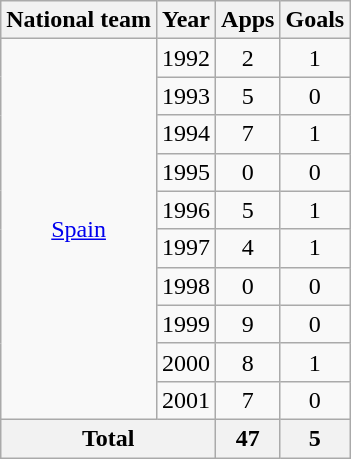<table class="wikitable" style="text-align: center;">
<tr>
<th>National team</th>
<th>Year</th>
<th>Apps</th>
<th>Goals</th>
</tr>
<tr>
<td rowspan="10"><a href='#'>Spain</a></td>
<td>1992</td>
<td>2</td>
<td>1</td>
</tr>
<tr>
<td>1993</td>
<td>5</td>
<td>0</td>
</tr>
<tr>
<td>1994</td>
<td>7</td>
<td>1</td>
</tr>
<tr>
<td>1995</td>
<td>0</td>
<td>0</td>
</tr>
<tr>
<td>1996</td>
<td>5</td>
<td>1</td>
</tr>
<tr>
<td>1997</td>
<td>4</td>
<td>1</td>
</tr>
<tr>
<td>1998</td>
<td>0</td>
<td>0</td>
</tr>
<tr>
<td>1999</td>
<td>9</td>
<td>0</td>
</tr>
<tr>
<td>2000</td>
<td>8</td>
<td>1</td>
</tr>
<tr>
<td>2001</td>
<td>7</td>
<td>0</td>
</tr>
<tr>
<th colspan="2">Total</th>
<th>47</th>
<th>5</th>
</tr>
</table>
